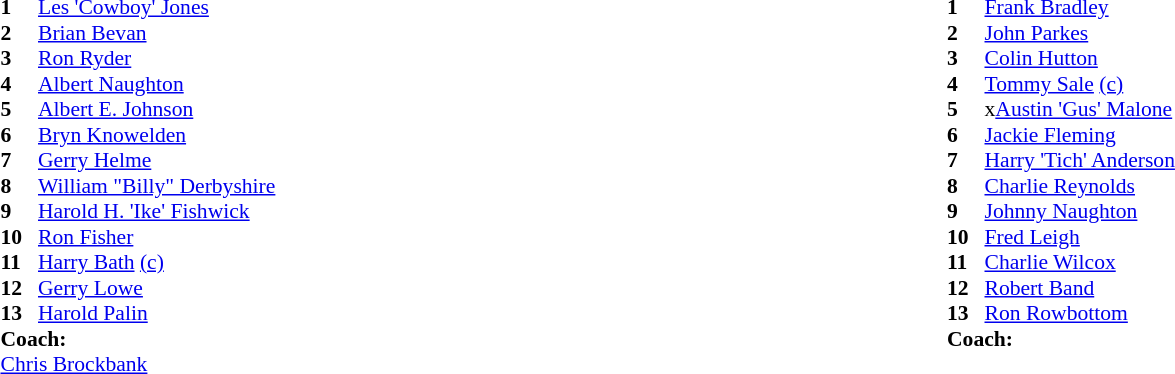<table width="100%">
<tr>
<td valign="top" width="50%"><br><table style="font-size: 90%" cellspacing="0" cellpadding="0">
<tr>
<th width="25"></th>
</tr>
<tr>
<td><strong>1</strong></td>
<td><a href='#'>Les 'Cowboy' Jones</a></td>
</tr>
<tr>
<td><strong>2</strong></td>
<td><a href='#'>Brian Bevan</a></td>
</tr>
<tr>
<td><strong>3</strong></td>
<td><a href='#'>Ron Ryder</a></td>
</tr>
<tr>
<td><strong>4</strong></td>
<td><a href='#'>Albert Naughton</a></td>
</tr>
<tr>
<td><strong>5</strong></td>
<td><a href='#'>Albert E. Johnson</a></td>
</tr>
<tr>
<td><strong>6</strong></td>
<td><a href='#'>Bryn Knowelden</a></td>
</tr>
<tr>
<td><strong>7</strong></td>
<td><a href='#'>Gerry Helme</a></td>
</tr>
<tr>
<td><strong>8</strong></td>
<td><a href='#'>William "Billy" Derbyshire</a></td>
</tr>
<tr>
<td><strong>9</strong></td>
<td><a href='#'>Harold H. 'Ike' Fishwick</a></td>
</tr>
<tr>
<td><strong>10</strong></td>
<td><a href='#'>Ron Fisher</a></td>
</tr>
<tr>
<td><strong>11</strong></td>
<td><a href='#'>Harry Bath</a> <a href='#'>(c)</a></td>
</tr>
<tr>
<td><strong>12</strong></td>
<td><a href='#'>Gerry Lowe</a></td>
</tr>
<tr>
<td><strong>13</strong></td>
<td><a href='#'>Harold Palin</a></td>
</tr>
<tr>
<td colspan=3><strong>Coach:</strong></td>
</tr>
<tr>
<td colspan="4"><a href='#'>Chris Brockbank</a></td>
</tr>
</table>
</td>
<td valign="top" width="50%"><br><table style="font-size: 90%" cellspacing="0" cellpadding="0">
<tr>
<th width="25"></th>
</tr>
<tr>
<td><strong>1</strong></td>
<td><a href='#'>Frank Bradley</a></td>
</tr>
<tr>
<td><strong>2</strong></td>
<td><a href='#'>John Parkes</a></td>
</tr>
<tr>
<td><strong>3</strong></td>
<td><a href='#'>Colin Hutton</a></td>
</tr>
<tr>
<td><strong>4</strong></td>
<td><a href='#'>Tommy Sale</a> <a href='#'>(c)</a></td>
</tr>
<tr>
<td><strong>5</strong></td>
<td>x<a href='#'>Austin 'Gus' Malone</a></td>
</tr>
<tr>
<td><strong>6</strong></td>
<td><a href='#'>Jackie Fleming</a></td>
</tr>
<tr>
<td><strong>7</strong></td>
<td><a href='#'>Harry 'Tich' Anderson</a></td>
</tr>
<tr>
<td><strong>8</strong></td>
<td><a href='#'>Charlie Reynolds</a></td>
</tr>
<tr>
<td><strong>9</strong></td>
<td><a href='#'>Johnny Naughton</a></td>
</tr>
<tr>
<td><strong>10</strong></td>
<td><a href='#'>Fred Leigh</a></td>
</tr>
<tr>
<td><strong>11</strong></td>
<td><a href='#'>Charlie Wilcox</a></td>
</tr>
<tr>
<td><strong>12</strong></td>
<td><a href='#'>Robert Band</a></td>
</tr>
<tr>
<td><strong>13</strong></td>
<td><a href='#'>Ron Rowbottom</a></td>
</tr>
<tr>
<td colspan=3><strong>Coach:</strong></td>
</tr>
<tr>
<td colspan="4"></td>
</tr>
</table>
</td>
</tr>
</table>
